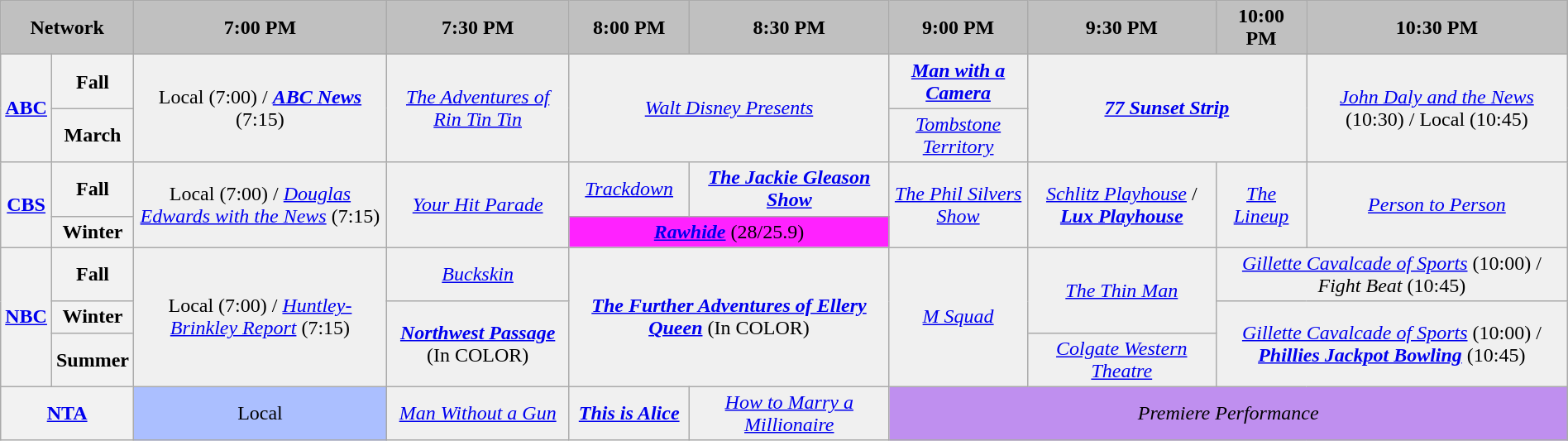<table class="wikitable" style="width:100%;margin-right:0;text-align:center">
<tr>
<th colspan="2" style="background-color:#C0C0C0;text-align:center">Network</th>
<th style="background-color:#C0C0C0;text-align:center">7:00 PM</th>
<th style="background-color:#C0C0C0;text-align:center">7:30 PM</th>
<th style="background-color:#C0C0C0;text-align:center">8:00 PM</th>
<th style="background-color:#C0C0C0;text-align:center">8:30 PM</th>
<th style="background-color:#C0C0C0;text-align:center">9:00 PM</th>
<th style="background-color:#C0C0C0;text-align:center">9:30 PM</th>
<th style="background-color:#C0C0C0;text-align:center">10:00 PM</th>
<th style="background-color:#C0C0C0;text-align:center">10:30 PM</th>
</tr>
<tr>
<th rowspan="2"><a href='#'>ABC</a></th>
<th>Fall</th>
<td bgcolor="#F0F0F0"  rowspan="2">Local (7:00) / <strong><em><a href='#'>ABC News</a></em></strong> (7:15)</td>
<td bgcolor="#F0F0F0"  rowspan="2"><em><a href='#'>The Adventures of Rin Tin Tin</a></em></td>
<td bgcolor="#F0F0F0" colspan="2"  rowspan="2"><em><a href='#'>Walt Disney Presents</a></em></td>
<td bgcolor="#F0F0F0"><strong><em><a href='#'>Man with a Camera</a></em></strong></td>
<td bgcolor="#F0F0F0" colspan="2"  rowspan="2"><strong><em><a href='#'>77 Sunset Strip</a></em></strong></td>
<td bgcolor="#F0F0F0"  rowspan="2"><em><a href='#'>John Daly and the News</a></em> (10:30) / Local (10:45)</td>
</tr>
<tr>
<th>March</th>
<td bgcolor="#F0F0F0"><em><a href='#'>Tombstone Territory</a></em></td>
</tr>
<tr>
<th rowspan="2"><a href='#'>CBS</a></th>
<th>Fall</th>
<td bgcolor="#F0F0F0" rowspan="2">Local (7:00) / <em><a href='#'>Douglas Edwards with the News</a></em> (7:15)</td>
<td bgcolor="#F0F0F0" rowspan="2"><em><a href='#'>Your Hit Parade</a></em></td>
<td bgcolor="#F0F0F0"><em><a href='#'>Trackdown</a></em></td>
<td bgcolor="#F0F0F0"><strong><em><a href='#'>The Jackie Gleason Show</a></em></strong></td>
<td bgcolor="#F0F0F0" rowspan="2"><em><a href='#'>The Phil Silvers Show</a></em></td>
<td bgcolor="#F0F0F0" rowspan="2"><em><a href='#'>Schlitz Playhouse</a></em> / <strong><em><a href='#'>Lux Playhouse</a></em></strong></td>
<td bgcolor="#F0F0F0" rowspan="2"><em><a href='#'>The Lineup</a></em></td>
<td bgcolor="#F0F0F0" rowspan="2"><em><a href='#'>Person to Person</a></em></td>
</tr>
<tr>
<th>Winter</th>
<td bgcolor="#FF22FF" colspan="2"><strong><em><a href='#'>Rawhide</a></em></strong> (28/25.9)</td>
</tr>
<tr>
<th rowspan="3"><a href='#'>NBC</a></th>
<th>Fall</th>
<td rowspan="3" bgcolor="#F0F0F0">Local (7:00) / <em><a href='#'>Huntley-Brinkley Report</a></em> (7:15)</td>
<td bgcolor="#F0F0F0"><em><a href='#'>Buckskin</a></em></td>
<td colspan="2" rowspan="3" bgcolor="#F0F0F0"><strong><em><a href='#'>The Further Adventures of Ellery Queen</a></em></strong> (In <span>C</span><span>O</span><span>L</span><span>O</span><span>R</span>)</td>
<td rowspan="3" bgcolor="#F0F0F0"><em><a href='#'>M Squad</a></em></td>
<td rowspan="2" bgcolor="#F0F0F0"><em><a href='#'>The Thin Man</a></em></td>
<td colspan="2" bgcolor="#F0F0F0"><em><a href='#'>Gillette Cavalcade of Sports</a></em> (10:00) / <em>Fight Beat</em> (10:45)</td>
</tr>
<tr>
<th>Winter</th>
<td rowspan="2" bgcolor="#F0F0F0"><strong><em><a href='#'>Northwest Passage</a></em></strong> (In <span>C</span><span>O</span><span>L</span><span>O</span><span>R</span>)</td>
<td colspan="2" rowspan="2" bgcolor="#F0F0F0"><em><a href='#'>Gillette Cavalcade of Sports</a></em> (10:00) / <strong><em><a href='#'>Phillies Jackpot Bowling</a></em></strong> (10:45)</td>
</tr>
<tr>
<th>Summer</th>
<td bgcolor="#F0F0F0"><em><a href='#'>Colgate Western Theatre</a></em></td>
</tr>
<tr>
<th colspan="2"><a href='#'>NTA</a></th>
<td bgcolor="#abbfff">Local</td>
<td bgcolor="#F0F0F0"><em><a href='#'>Man Without a Gun</a></em></td>
<td bgcolor="#F0F0F0"><strong><em><a href='#'>This is Alice</a></em></strong></td>
<td bgcolor="#F0F0F0"><em><a href='#'>How to Marry a Millionaire</a></em></td>
<td colspan="4" bgcolor="#bf8fef"><em>Premiere Performance</em></td>
</tr>
</table>
